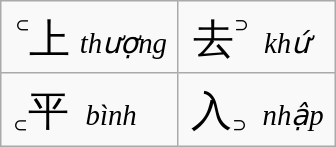<table style="float: right;" class=wikitable>
<tr>
<td><big><big><big><sup> </sup>꜂上<sup> </sup></big></big><em>thượng</em></big> </td>
<td><big><big><big><sup> </sup>去꜄<sup> </sup></big></big> <em>khứ</em></big></td>
</tr>
<tr>
<td><big><big><sub> </sub><big>꜀平<sup> </sup></big></big> <em>bình</em></big></td>
<td><big><big><sub> </sub><big>入꜆<sup> </sup></big></big> <em>nhập</em></big> </td>
</tr>
</table>
